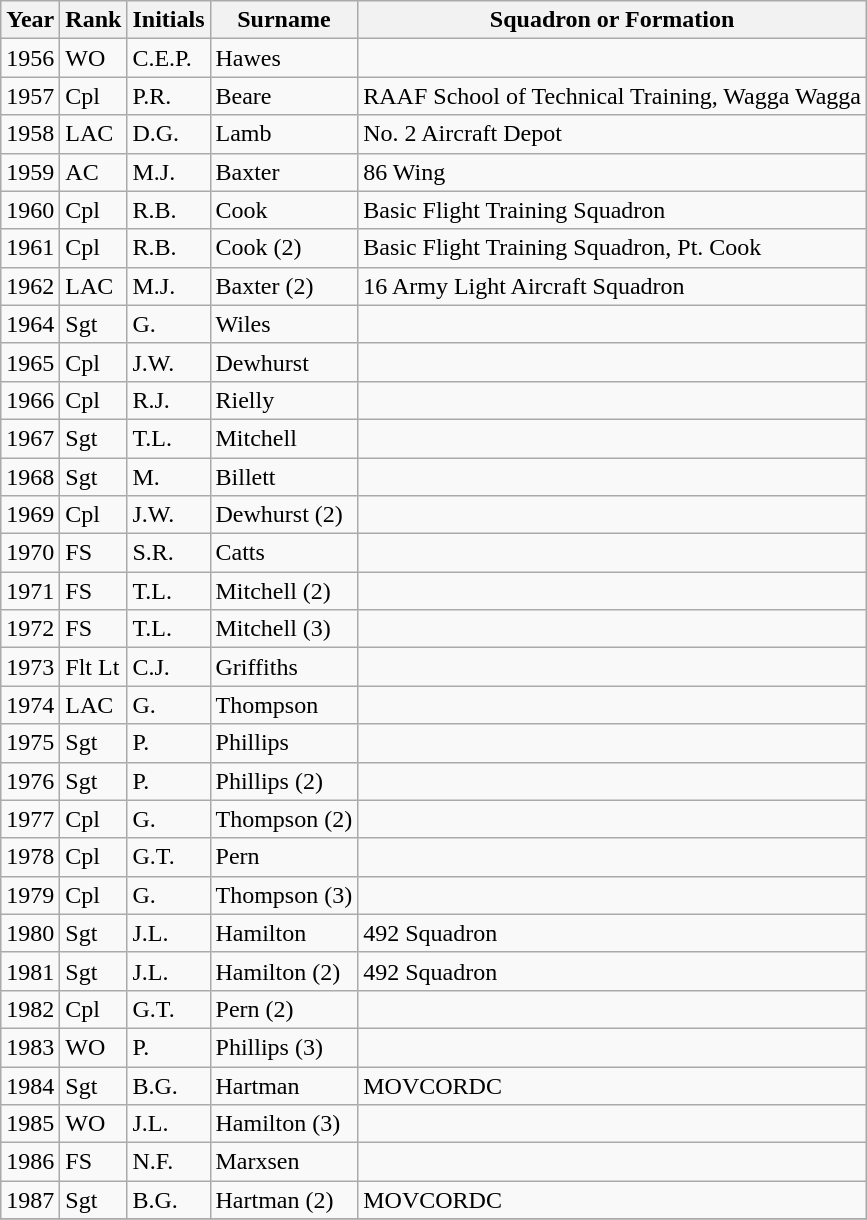<table class="wikitable sortable collapsible" ">
<tr>
<th scope="row";>Year</th>
<th scope="row";>Rank</th>
<th scope="row";>Initials</th>
<th scope="row";>Surname</th>
<th scope="row";>Squadron or Formation</th>
</tr>
<tr>
<td>1956</td>
<td>WO</td>
<td>C.E.P.</td>
<td>Hawes</td>
<td></td>
</tr>
<tr>
<td>1957</td>
<td>Cpl</td>
<td>P.R.</td>
<td>Beare</td>
<td>RAAF School of Technical Training, Wagga Wagga</td>
</tr>
<tr>
<td>1958</td>
<td>LAC</td>
<td>D.G.</td>
<td>Lamb</td>
<td>No. 2 Aircraft Depot</td>
</tr>
<tr>
<td>1959</td>
<td>AC</td>
<td>M.J.</td>
<td>Baxter</td>
<td>86 Wing</td>
</tr>
<tr>
<td>1960</td>
<td>Cpl</td>
<td>R.B.</td>
<td>Cook</td>
<td>Basic Flight Training Squadron</td>
</tr>
<tr>
<td>1961</td>
<td>Cpl</td>
<td>R.B.</td>
<td>Cook (2)</td>
<td>Basic Flight Training Squadron, Pt. Cook</td>
</tr>
<tr>
<td>1962</td>
<td>LAC</td>
<td>M.J.</td>
<td>Baxter (2)</td>
<td>16 Army Light Aircraft Squadron</td>
</tr>
<tr>
<td>1964</td>
<td>Sgt</td>
<td>G.</td>
<td>Wiles</td>
<td></td>
</tr>
<tr>
<td>1965</td>
<td>Cpl</td>
<td>J.W.</td>
<td>Dewhurst</td>
<td></td>
</tr>
<tr>
<td>1966</td>
<td>Cpl</td>
<td>R.J.</td>
<td>Rielly</td>
<td></td>
</tr>
<tr>
<td>1967</td>
<td>Sgt</td>
<td>T.L.</td>
<td>Mitchell</td>
<td></td>
</tr>
<tr>
<td>1968</td>
<td>Sgt</td>
<td>M.</td>
<td>Billett</td>
<td></td>
</tr>
<tr>
<td>1969</td>
<td>Cpl</td>
<td>J.W.</td>
<td>Dewhurst (2)</td>
<td></td>
</tr>
<tr>
<td>1970</td>
<td>FS</td>
<td>S.R.</td>
<td>Catts</td>
<td></td>
</tr>
<tr>
<td>1971</td>
<td>FS</td>
<td>T.L.</td>
<td>Mitchell (2)</td>
<td></td>
</tr>
<tr>
<td>1972</td>
<td>FS</td>
<td>T.L.</td>
<td>Mitchell (3)</td>
<td></td>
</tr>
<tr>
<td>1973</td>
<td>Flt Lt</td>
<td>C.J.</td>
<td>Griffiths</td>
<td></td>
</tr>
<tr>
<td>1974</td>
<td>LAC</td>
<td>G.</td>
<td>Thompson</td>
<td></td>
</tr>
<tr>
<td>1975</td>
<td>Sgt</td>
<td>P.</td>
<td>Phillips</td>
<td></td>
</tr>
<tr>
<td>1976</td>
<td>Sgt</td>
<td>P.</td>
<td>Phillips (2)</td>
<td></td>
</tr>
<tr>
<td>1977</td>
<td>Cpl</td>
<td>G.</td>
<td>Thompson (2)</td>
<td></td>
</tr>
<tr>
<td>1978</td>
<td>Cpl</td>
<td>G.T.</td>
<td>Pern</td>
<td></td>
</tr>
<tr>
<td>1979</td>
<td>Cpl</td>
<td>G.</td>
<td>Thompson (3)</td>
<td></td>
</tr>
<tr>
<td>1980</td>
<td>Sgt</td>
<td>J.L.</td>
<td>Hamilton</td>
<td>492 Squadron</td>
</tr>
<tr>
<td>1981</td>
<td>Sgt</td>
<td>J.L.</td>
<td>Hamilton (2)</td>
<td>492 Squadron</td>
</tr>
<tr>
<td>1982</td>
<td>Cpl</td>
<td>G.T.</td>
<td>Pern (2)</td>
<td></td>
</tr>
<tr>
<td>1983</td>
<td>WO</td>
<td>P.</td>
<td>Phillips (3)</td>
<td></td>
</tr>
<tr>
<td>1984</td>
<td>Sgt</td>
<td>B.G.</td>
<td>Hartman</td>
<td>MOVCORDC</td>
</tr>
<tr>
<td>1985</td>
<td>WO</td>
<td>J.L.</td>
<td>Hamilton (3)</td>
<td></td>
</tr>
<tr>
<td>1986</td>
<td>FS</td>
<td>N.F.</td>
<td>Marxsen</td>
<td></td>
</tr>
<tr>
<td>1987</td>
<td>Sgt</td>
<td>B.G.</td>
<td>Hartman (2)</td>
<td>MOVCORDC</td>
</tr>
<tr>
</tr>
</table>
